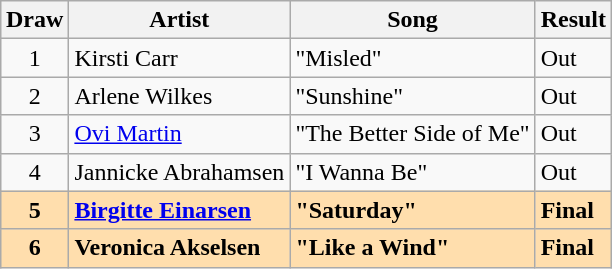<table class="sortable wikitable" style="margin: 1em auto 1em auto; text-align:center;">
<tr>
<th>Draw</th>
<th>Artist</th>
<th>Song</th>
<th>Result</th>
</tr>
<tr>
<td>1</td>
<td style="text-align:left;">Kirsti Carr</td>
<td style="text-align:left;">"Misled"</td>
<td style="text-align:left;">Out</td>
</tr>
<tr>
<td>2</td>
<td style="text-align:left;">Arlene Wilkes</td>
<td style="text-align:left;">"Sunshine"</td>
<td style="text-align:left;">Out</td>
</tr>
<tr>
<td>3</td>
<td style="text-align:left;"><a href='#'>Ovi Martin</a></td>
<td style="text-align:left;">"The Better Side of Me"</td>
<td style="text-align:left;">Out</td>
</tr>
<tr>
<td>4</td>
<td style="text-align:left;">Jannicke Abrahamsen</td>
<td style="text-align:left;">"I Wanna Be"</td>
<td style="text-align:left;">Out</td>
</tr>
<tr style="font-weight:bold; background:navajowhite;">
<td>5</td>
<td style="text-align:left;"><a href='#'>Birgitte Einarsen</a></td>
<td style="text-align:left;">"Saturday"</td>
<td style="text-align:left;">Final</td>
</tr>
<tr style="font-weight:bold; background:navajowhite;">
<td>6</td>
<td style="text-align:left;">Veronica Akselsen</td>
<td style="text-align:left;">"Like a Wind"</td>
<td style="text-align:left;">Final</td>
</tr>
</table>
